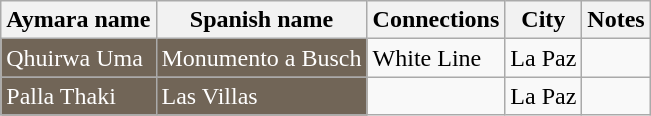<table class="wikitable">
<tr>
<th>Aymara name</th>
<th>Spanish name</th>
<th>Connections</th>
<th>City</th>
<th>Notes</th>
</tr>
<tr>
<td bgcolor="#716557" style="color:white;">Qhuirwa Uma</td>
<td bgcolor="#716557" style="color:white;">Monumento a Busch</td>
<td>White Line</td>
<td>La Paz</td>
<td></td>
</tr>
<tr>
<td bgcolor="#716557" style="color:white;">Palla Thaki</td>
<td bgcolor="#716557" style="color:white;">Las Villas</td>
<td></td>
<td>La Paz</td>
<td></td>
</tr>
</table>
